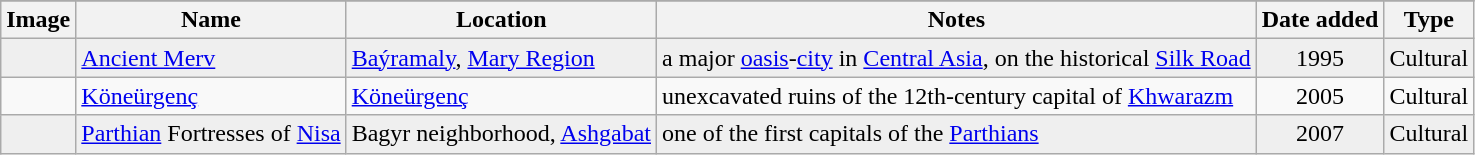<table class="wikitable">
<tr>
</tr>
<tr>
<th>Image</th>
<th>Name</th>
<th>Location</th>
<th>Notes</th>
<th>Date added</th>
<th>Type</th>
</tr>
<tr style="background:#efefef">
<td style="text-align:center;"></td>
<td><a href='#'>Ancient Merv</a></td>
<td><a href='#'>Baýramaly</a>, <a href='#'>Mary Region</a></td>
<td>a major <a href='#'>oasis</a>-<a href='#'>city</a> in <a href='#'>Central Asia</a>, on the historical <a href='#'>Silk Road</a></td>
<td style="text-align:center;">1995</td>
<td>Cultural</td>
</tr>
<tr>
<td align=center></td>
<td><a href='#'>Köneürgenç</a></td>
<td><a href='#'>Köneürgenç</a></td>
<td>unexcavated ruins of the 12th-century capital of <a href='#'>Khwarazm</a></td>
<td style="text-align:center;">2005</td>
<td>Cultural</td>
</tr>
<tr style="background:#efefef">
<td style="text-align:center;"></td>
<td><a href='#'>Parthian</a> Fortresses of <a href='#'>Nisa</a></td>
<td>Bagyr neighborhood, <a href='#'>Ashgabat</a></td>
<td>one of the first capitals of the <a href='#'>Parthians</a></td>
<td style="text-align:center;">2007</td>
<td>Cultural</td>
</tr>
</table>
